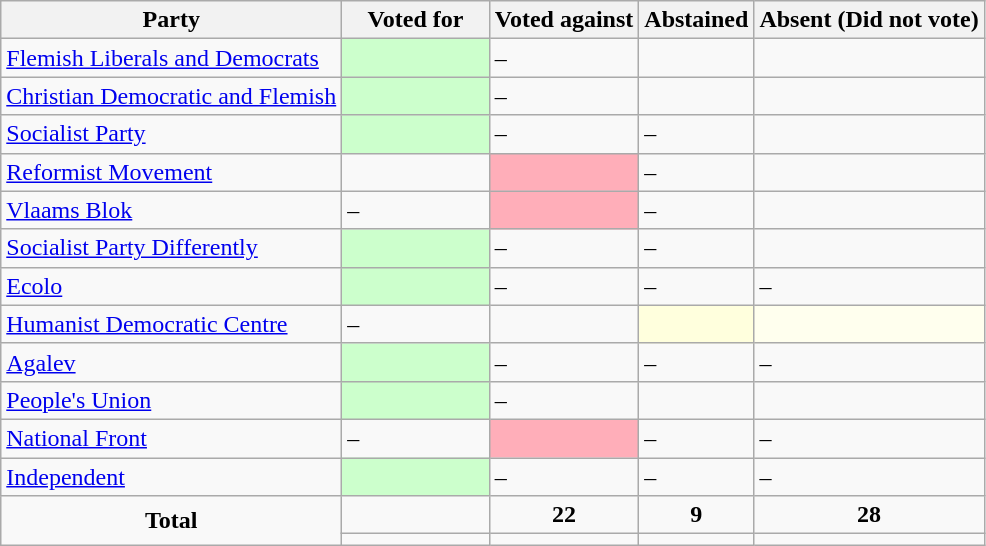<table class="wikitable">
<tr>
<th>Party</th>
<th style="width:15%;">Voted for</th>
<th>Voted against</th>
<th>Abstained</th>
<th>Absent (Did not vote)</th>
</tr>
<tr>
<td> <a href='#'>Flemish Liberals and Democrats</a></td>
<td style="background-color:#CCFFCC;"></td>
<td>–</td>
<td></td>
<td></td>
</tr>
<tr>
<td> <a href='#'>Christian Democratic and Flemish</a></td>
<td style="background-color:#CCFFCC;"></td>
<td>–</td>
<td></td>
<td></td>
</tr>
<tr>
<td> <a href='#'>Socialist Party</a></td>
<td style="background-color:#CCFFCC;"></td>
<td>–</td>
<td>–</td>
<td></td>
</tr>
<tr>
<td> <a href='#'>Reformist Movement</a></td>
<td></td>
<td style="background-color:#FFAEB9;"></td>
<td>–</td>
<td></td>
</tr>
<tr>
<td> <a href='#'>Vlaams Blok</a></td>
<td>–</td>
<td style="background-color:#FFAEB9;"></td>
<td>–</td>
<td></td>
</tr>
<tr>
<td> <a href='#'>Socialist Party Differently</a></td>
<td style="background-color:#CCFFCC;"></td>
<td>–</td>
<td>–</td>
<td></td>
</tr>
<tr>
<td> <a href='#'>Ecolo</a></td>
<td style="background-color:#CCFFCC;"></td>
<td>–</td>
<td>–</td>
<td>–</td>
</tr>
<tr>
<td> <a href='#'>Humanist Democratic Centre</a></td>
<td>–</td>
<td></td>
<td style="background-color:#FFD;"></td>
<td style="background-color:#FFE;"></td>
</tr>
<tr>
<td> <a href='#'>Agalev</a></td>
<td style="background-color:#CCFFCC;"></td>
<td>–</td>
<td>–</td>
<td>–</td>
</tr>
<tr>
<td> <a href='#'>People's Union</a></td>
<td style="background-color:#CCFFCC;"></td>
<td>–</td>
<td></td>
<td></td>
</tr>
<tr>
<td> <a href='#'>National Front</a></td>
<td>–</td>
<td style="background-color:#FFAEB9;"></td>
<td>–</td>
<td>–</td>
</tr>
<tr>
<td> <a href='#'>Independent</a></td>
<td style="background-color:#CCFFCC;"></td>
<td>–</td>
<td>–</td>
<td>–</td>
</tr>
<tr>
<td style="text-align:center;" rowspan="2"><strong>Total</strong></td>
<td></td>
<td style="text-align:center;"><strong>22</strong></td>
<td style="text-align:center;"><strong>9</strong></td>
<td style="text-align:center;"><strong>28</strong></td>
</tr>
<tr>
<td style="text-align:center;"></td>
<td style="text-align:center;"></td>
<td style="text-align:center;"></td>
<td style="text-align:center;"></td>
</tr>
</table>
